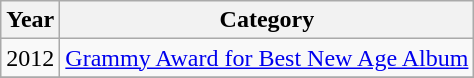<table class="wikitable">
<tr>
<th align="left">Year</th>
<th align="left">Category</th>
</tr>
<tr>
<td align="left">2012</td>
<td align="left"><a href='#'>Grammy Award for Best New Age Album</a></td>
</tr>
<tr>
</tr>
</table>
